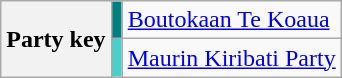<table class=wikitable>
<tr>
<th rowspan=2>Party key</th>
<td style="background:#008080"></td>
<td><a href='#'>Boutokaan Te Koaua</a></td>
</tr>
<tr>
<td style="background:#48D1CC"></td>
<td><a href='#'>Maurin Kiribati Party</a></td>
</tr>
</table>
